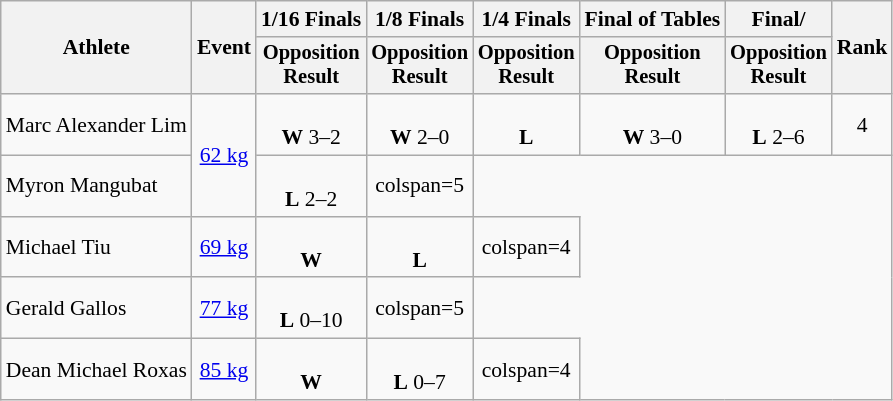<table class=wikitable style="text-align:center; font-size:90%">
<tr>
<th rowspan=2>Athlete</th>
<th rowspan=2>Event</th>
<th>1/16 Finals</th>
<th>1/8 Finals</th>
<th>1/4 Finals</th>
<th>Final of Tables</th>
<th>Final/</th>
<th rowspan=2>Rank</th>
</tr>
<tr style="font-size:95%">
<th>Opposition<br>Result</th>
<th>Opposition<br>Result</th>
<th>Opposition<br>Result</th>
<th>Opposition<br>Result</th>
<th>Opposition<br>Result</th>
</tr>
<tr>
<td align=left>Marc Alexander Lim</td>
<td rowspan=2><a href='#'>62 kg</a></td>
<td><br> <strong>W</strong> 3–2</td>
<td><br> <strong>W</strong> 2–0</td>
<td><br> <strong>L</strong>  </td>
<td><br> <strong>W</strong> 3–0</td>
<td><br> <strong>L</strong>  2–6</td>
<td>4</td>
</tr>
<tr>
<td align=left>Myron Mangubat</td>
<td><br> <strong>L</strong> 2–2 </td>
<td>colspan=5 </td>
</tr>
<tr>
<td align=left>Michael Tiu</td>
<td><a href='#'>69 kg</a></td>
<td><br> <strong>W</strong> </td>
<td><br> <strong>L</strong> </td>
<td>colspan=4 </td>
</tr>
<tr>
<td align=left>Gerald Gallos</td>
<td><a href='#'>77 kg</a></td>
<td><br> <strong>L</strong>  0–10</td>
<td>colspan=5 </td>
</tr>
<tr>
<td align=left>Dean Michael Roxas</td>
<td><a href='#'>85 kg</a></td>
<td><br><strong>W</strong> </td>
<td><br><strong>L</strong> 0–7</td>
<td>colspan=4 </td>
</tr>
</table>
